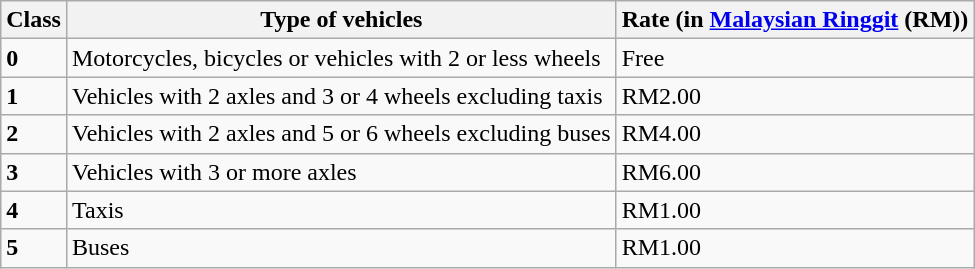<table class=wikitable>
<tr>
<th>Class</th>
<th>Type of vehicles</th>
<th>Rate (in <a href='#'>Malaysian Ringgit</a> (RM))</th>
</tr>
<tr>
<td><strong>0</strong></td>
<td>Motorcycles, bicycles or vehicles with 2 or less wheels</td>
<td>Free</td>
</tr>
<tr>
<td><strong>1</strong></td>
<td>Vehicles with 2 axles and 3 or 4 wheels excluding taxis</td>
<td>RM2.00</td>
</tr>
<tr>
<td><strong>2</strong></td>
<td>Vehicles with 2 axles and 5 or 6 wheels excluding buses</td>
<td>RM4.00</td>
</tr>
<tr>
<td><strong>3</strong></td>
<td>Vehicles with 3 or more axles</td>
<td>RM6.00</td>
</tr>
<tr>
<td><strong>4</strong></td>
<td>Taxis</td>
<td>RM1.00</td>
</tr>
<tr>
<td><strong>5</strong></td>
<td>Buses</td>
<td>RM1.00</td>
</tr>
</table>
